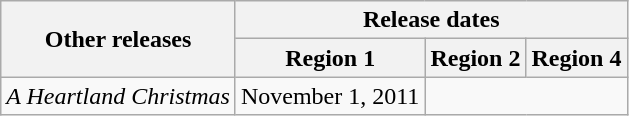<table class="wikitable">
<tr>
<th rowspan="2">Other releases</th>
<th colspan="3">Release dates</th>
</tr>
<tr>
<th>Region 1</th>
<th>Region 2</th>
<th>Region 4</th>
</tr>
<tr>
<td><em>A Heartland Christmas</em></td>
<td>November 1, 2011</td>
</tr>
</table>
